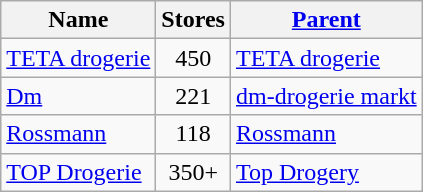<table class="wikitable sortable">
<tr>
<th>Name</th>
<th>Stores</th>
<th><a href='#'>Parent</a></th>
</tr>
<tr>
<td><a href='#'>TETA drogerie</a></td>
<td align="center">450</td>
<td><a href='#'>TETA drogerie</a></td>
</tr>
<tr>
<td><a href='#'>Dm</a></td>
<td align="center">221</td>
<td><a href='#'>dm-drogerie markt</a></td>
</tr>
<tr>
<td><a href='#'>Rossmann</a></td>
<td align="center">118</td>
<td><a href='#'>Rossmann</a></td>
</tr>
<tr>
<td><a href='#'>TOP Drogerie</a></td>
<td align="center">350+</td>
<td><a href='#'>Top Drogery</a></td>
</tr>
</table>
